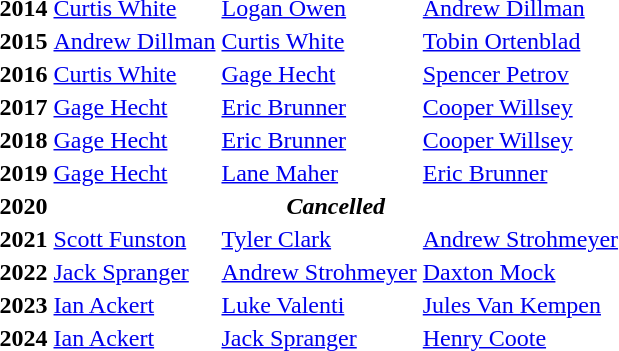<table>
<tr>
<th>2014</th>
<td> <a href='#'>Curtis White</a></td>
<td> <a href='#'>Logan Owen</a></td>
<td> <a href='#'>Andrew Dillman</a></td>
</tr>
<tr>
<th>2015</th>
<td> <a href='#'>Andrew Dillman</a></td>
<td> <a href='#'>Curtis White</a></td>
<td> <a href='#'>Tobin Ortenblad</a></td>
</tr>
<tr>
<th>2016</th>
<td> <a href='#'>Curtis White</a></td>
<td> <a href='#'>Gage Hecht</a></td>
<td> <a href='#'>Spencer Petrov</a></td>
</tr>
<tr>
<th>2017</th>
<td> <a href='#'>Gage Hecht</a></td>
<td> <a href='#'>Eric Brunner</a></td>
<td> <a href='#'>Cooper Willsey</a></td>
</tr>
<tr>
<th>2018</th>
<td> <a href='#'>Gage Hecht</a></td>
<td> <a href='#'>Eric Brunner</a></td>
<td> <a href='#'>Cooper Willsey</a></td>
</tr>
<tr>
<th>2019</th>
<td> <a href='#'>Gage Hecht</a></td>
<td> <a href='#'>Lane Maher</a></td>
<td> <a href='#'>Eric Brunner</a></td>
</tr>
<tr>
<th>2020</th>
<th colspan=3 align=center><em>Cancelled</em></th>
</tr>
<tr>
<th>2021</th>
<td> <a href='#'>Scott Funston</a></td>
<td> <a href='#'>Tyler Clark</a></td>
<td> <a href='#'>Andrew Strohmeyer</a></td>
</tr>
<tr>
<th>2022</th>
<td> <a href='#'>Jack Spranger</a></td>
<td> <a href='#'>Andrew Strohmeyer</a></td>
<td> <a href='#'>Daxton Mock</a></td>
</tr>
<tr>
<th>2023</th>
<td> <a href='#'>Ian Ackert</a></td>
<td> <a href='#'>Luke Valenti</a></td>
<td> <a href='#'>Jules Van Kempen</a></td>
</tr>
<tr>
<th>2024</th>
<td> <a href='#'>Ian Ackert</a></td>
<td> <a href='#'>Jack Spranger</a></td>
<td> <a href='#'>Henry Coote</a></td>
</tr>
</table>
